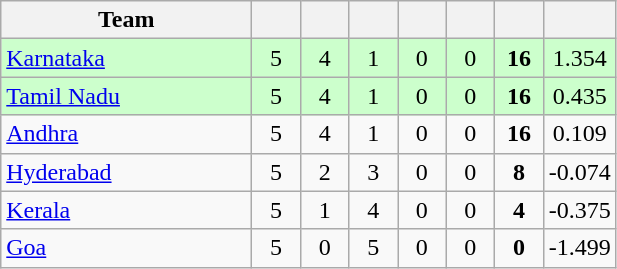<table class="wikitable" style="text-align:center">
<tr>
<th style="width:160px">Team</th>
<th style="width:25px"></th>
<th style="width:25px"></th>
<th style="width:25px"></th>
<th style="width:25px"></th>
<th style="width:25px"></th>
<th style="width:25px"></th>
<th style="width:25px"></th>
</tr>
<tr style="background:#cfc;">
<td style="text-align:left"><a href='#'>Karnataka</a></td>
<td>5</td>
<td>4</td>
<td>1</td>
<td>0</td>
<td>0</td>
<td><strong>16</strong></td>
<td>1.354</td>
</tr>
<tr style="background:#cfc;">
<td style="text-align:left"><a href='#'>Tamil Nadu</a></td>
<td>5</td>
<td>4</td>
<td>1</td>
<td>0</td>
<td>0</td>
<td><strong>16</strong></td>
<td>0.435</td>
</tr>
<tr>
<td style="text-align:left"><a href='#'>Andhra</a></td>
<td>5</td>
<td>4</td>
<td>1</td>
<td>0</td>
<td>0</td>
<td><strong>16</strong></td>
<td>0.109</td>
</tr>
<tr>
<td style="text-align:left"><a href='#'>Hyderabad</a></td>
<td>5</td>
<td>2</td>
<td>3</td>
<td>0</td>
<td>0</td>
<td><strong>8</strong></td>
<td>-0.074</td>
</tr>
<tr>
<td style="text-align:left"><a href='#'>Kerala</a></td>
<td>5</td>
<td>1</td>
<td>4</td>
<td>0</td>
<td>0</td>
<td><strong>4</strong></td>
<td>-0.375</td>
</tr>
<tr>
<td style="text-align:left"><a href='#'>Goa</a></td>
<td>5</td>
<td>0</td>
<td>5</td>
<td>0</td>
<td>0</td>
<td><strong>0</strong></td>
<td>-1.499</td>
</tr>
</table>
